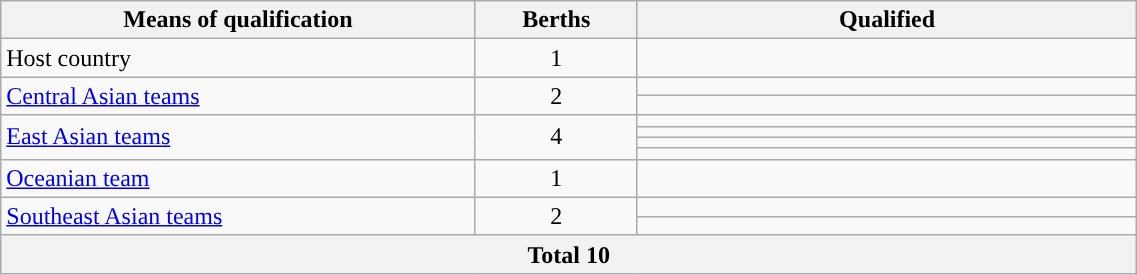<table class="wikitable" style="margin:0; width:60%;">
<tr>
<th style="margin:0; width:38%;">Means of qualification</th>
<th style="margin:0; width:13%;">Berths</th>
<th style="margin:0; width:40%;">Qualified</th>
</tr>
<tr>
<td>Host country</td>
<td align=center>1</td>
<td></td>
</tr>
<tr>
<td rowspan=2><a href='#'>Central Asian teams</a></td>
<td rowspan=2 align=center>2</td>
<td></td>
</tr>
<tr>
<td></td>
</tr>
<tr>
<td rowspan=4><a href='#'>East Asian teams</a></td>
<td rowspan=4 align=center>4</td>
<td></td>
</tr>
<tr>
<td></td>
</tr>
<tr>
<td></td>
</tr>
<tr>
<td></td>
</tr>
<tr>
<td><a href='#'>Oceanian team</a></td>
<td align=center>1</td>
<td></td>
</tr>
<tr>
<td rowspan=2><a href='#'>Southeast Asian teams</a></td>
<td rowspan=2 align=center>2</td>
<td></td>
</tr>
<tr>
<td></td>
</tr>
<tr>
<th colspan=4>Total 10</th>
</tr>
</table>
